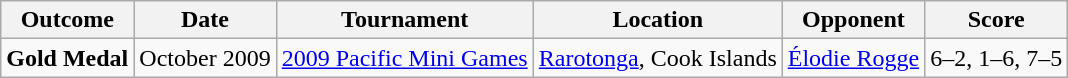<table class="wikitable">
<tr>
<th>Outcome</th>
<th>Date</th>
<th>Tournament</th>
<th>Location</th>
<th>Opponent</th>
<th>Score</th>
</tr>
<tr>
<td> <strong>Gold Medal</strong></td>
<td>October 2009</td>
<td><a href='#'>2009 Pacific Mini Games</a></td>
<td><a href='#'>Rarotonga</a>, Cook Islands</td>
<td> <a href='#'>Élodie Rogge</a></td>
<td>6–2, 1–6, 7–5</td>
</tr>
</table>
